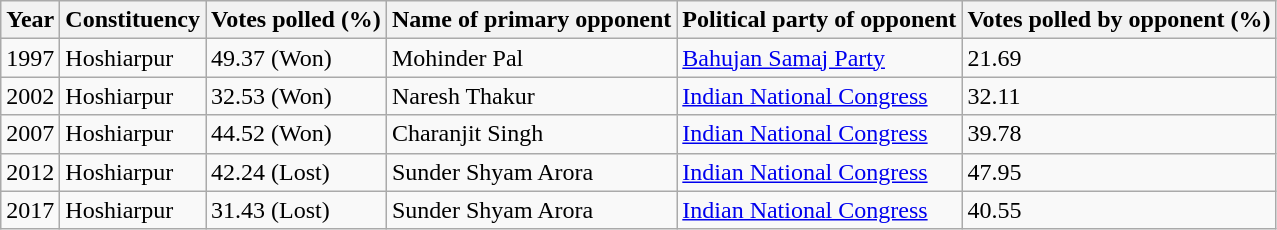<table class="wikitable">
<tr>
<th>Year</th>
<th>Constituency</th>
<th>Votes polled (%)</th>
<th>Name of primary opponent</th>
<th>Political party of opponent</th>
<th>Votes polled by opponent (%)</th>
</tr>
<tr>
<td>1997</td>
<td>Hoshiarpur</td>
<td>49.37 (Won)</td>
<td>Mohinder Pal</td>
<td><a href='#'>Bahujan Samaj Party</a></td>
<td>21.69</td>
</tr>
<tr>
<td>2002</td>
<td>Hoshiarpur</td>
<td>32.53 (Won)</td>
<td>Naresh Thakur</td>
<td><a href='#'>Indian National Congress</a></td>
<td>32.11</td>
</tr>
<tr>
<td>2007</td>
<td>Hoshiarpur</td>
<td>44.52 (Won)</td>
<td>Charanjit Singh</td>
<td><a href='#'>Indian National Congress</a></td>
<td>39.78</td>
</tr>
<tr>
<td>2012</td>
<td>Hoshiarpur</td>
<td>42.24 (Lost)</td>
<td>Sunder Shyam Arora</td>
<td><a href='#'>Indian National Congress</a></td>
<td>47.95</td>
</tr>
<tr>
<td>2017</td>
<td>Hoshiarpur</td>
<td>31.43 (Lost)</td>
<td>Sunder Shyam Arora</td>
<td><a href='#'>Indian National Congress</a></td>
<td>40.55</td>
</tr>
</table>
